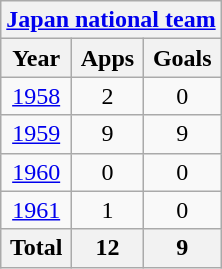<table class="wikitable" style="text-align:center">
<tr>
<th colspan=3><a href='#'>Japan national team</a></th>
</tr>
<tr>
<th>Year</th>
<th>Apps</th>
<th>Goals</th>
</tr>
<tr>
<td><a href='#'>1958</a></td>
<td>2</td>
<td>0</td>
</tr>
<tr>
<td><a href='#'>1959</a></td>
<td>9</td>
<td>9</td>
</tr>
<tr>
<td><a href='#'>1960</a></td>
<td>0</td>
<td>0</td>
</tr>
<tr>
<td><a href='#'>1961</a></td>
<td>1</td>
<td>0</td>
</tr>
<tr>
<th>Total</th>
<th>12</th>
<th>9</th>
</tr>
</table>
